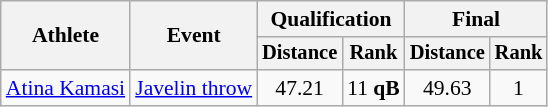<table class=wikitable style="font-size:90%">
<tr>
<th rowspan=2>Athlete</th>
<th rowspan=2>Event</th>
<th colspan=2>Qualification</th>
<th colspan=2>Final</th>
</tr>
<tr style="font-size:95%">
<th>Distance</th>
<th>Rank</th>
<th>Distance</th>
<th>Rank</th>
</tr>
<tr align=center>
<td align=left><a href='#'>Atina Kamasi</a></td>
<td align=left><a href='#'>Javelin throw</a></td>
<td>47.21</td>
<td>11 <strong>qB</strong></td>
<td>49.63</td>
<td>1</td>
</tr>
</table>
